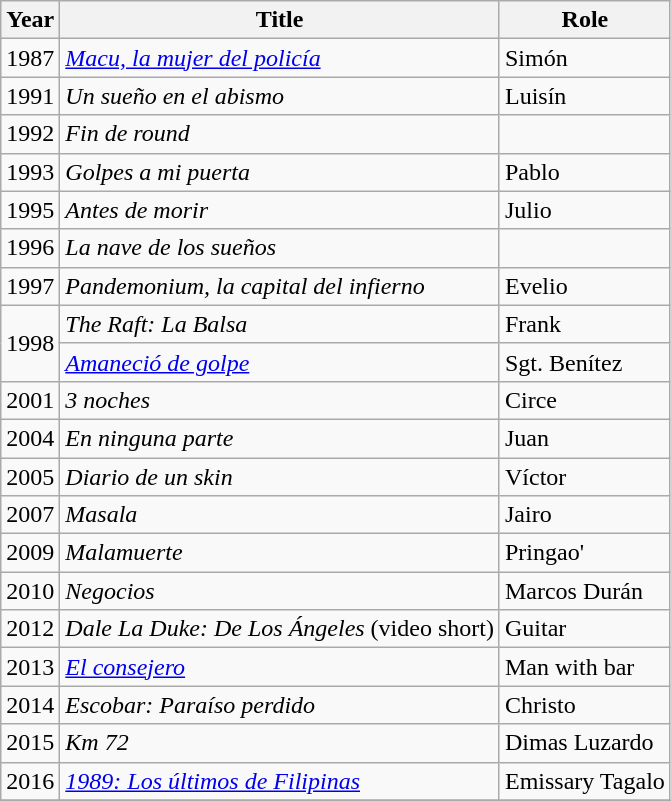<table class="wikitable sortable plainrowheaders">
<tr>
<th>Year</th>
<th>Title</th>
<th>Role</th>
</tr>
<tr>
<td>1987</td>
<td><em><a href='#'>Macu, la mujer del policía</a></em></td>
<td>Simón</td>
</tr>
<tr>
<td>1991</td>
<td><em>Un sueño en el abismo</em></td>
<td>Luisín</td>
</tr>
<tr>
<td>1992</td>
<td><em>Fin de round</em></td>
<td></td>
</tr>
<tr>
<td>1993</td>
<td><em>Golpes a mi puerta</em></td>
<td>Pablo</td>
</tr>
<tr>
<td>1995</td>
<td><em>Antes de morir</em></td>
<td>Julio</td>
</tr>
<tr>
<td>1996</td>
<td><em>La nave de los sueños</em></td>
<td></td>
</tr>
<tr>
<td>1997</td>
<td><em>Pandemonium, la capital del infierno</em></td>
<td>Evelio</td>
</tr>
<tr>
<td rowspan=2>1998</td>
<td><em>The Raft: La Balsa</em></td>
<td>Frank</td>
</tr>
<tr>
<td><em><a href='#'>Amaneció de golpe</a></em></td>
<td>Sgt. Benítez</td>
</tr>
<tr>
<td>2001</td>
<td><em>3 noches</em></td>
<td>Circe</td>
</tr>
<tr>
<td>2004</td>
<td><em>En ninguna parte</em></td>
<td>Juan</td>
</tr>
<tr>
<td>2005</td>
<td><em>Diario de un skin</em></td>
<td>Víctor</td>
</tr>
<tr>
<td>2007</td>
<td><em>Masala</em></td>
<td>Jairo</td>
</tr>
<tr>
<td>2009</td>
<td><em>Malamuerte</em></td>
<td>Pringao'</td>
</tr>
<tr>
<td>2010</td>
<td><em>Negocios</em></td>
<td>Marcos Durán</td>
</tr>
<tr>
<td>2012</td>
<td><em>Dale La Duke: De Los Ángeles</em> (video short)</td>
<td>Guitar</td>
</tr>
<tr>
<td>2013</td>
<td><em><a href='#'>El consejero</a></em></td>
<td>Man with bar</td>
</tr>
<tr>
<td>2014</td>
<td><em>Escobar: Paraíso perdido</em></td>
<td>Christo</td>
</tr>
<tr>
<td>2015</td>
<td><em>Km 72</em></td>
<td>Dimas Luzardo</td>
</tr>
<tr>
<td>2016</td>
<td><em><a href='#'>1989: Los últimos de Filipinas</a></em></td>
<td>Emissary Tagalo</td>
</tr>
<tr>
</tr>
</table>
